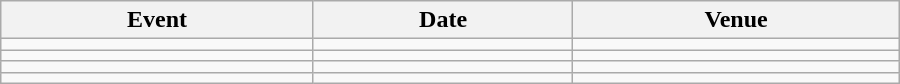<table class="wikitable" width=600>
<tr>
<th>Event</th>
<th>Date</th>
<th>Venue</th>
</tr>
<tr>
<td></td>
<td></td>
<td></td>
</tr>
<tr>
<td></td>
<td></td>
<td></td>
</tr>
<tr>
<td></td>
<td></td>
<td></td>
</tr>
<tr>
<td></td>
<td></td>
<td></td>
</tr>
</table>
